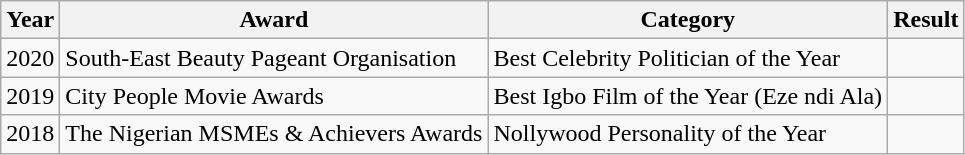<table class="wikitable">
<tr>
<th>Year</th>
<th>Award</th>
<th>Category</th>
<th>Result</th>
</tr>
<tr>
<td>2020</td>
<td>South-East Beauty Pageant Organisation</td>
<td>Best Celebrity Politician of the Year</td>
<td></td>
</tr>
<tr>
<td>2019</td>
<td>City People Movie Awards</td>
<td>Best Igbo Film of the Year (Eze ndi Ala)</td>
<td></td>
</tr>
<tr>
<td>2018</td>
<td>The Nigerian MSMEs & Achievers Awards</td>
<td>Nollywood Personality of the Year</td>
<td></td>
</tr>
</table>
